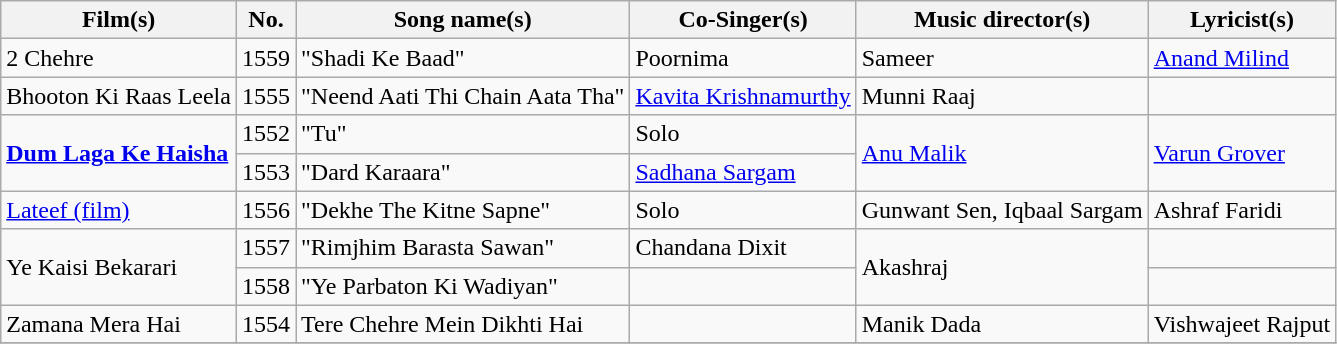<table class="wikitable sortable">
<tr>
<th>Film(s)</th>
<th>No.</th>
<th>Song name(s)</th>
<th>Co-Singer(s)</th>
<th>Music director(s)</th>
<th>Lyricist(s)</th>
</tr>
<tr>
<td>2 Chehre</td>
<td>1559</td>
<td>"Shadi Ke Baad"</td>
<td>Poornima</td>
<td>Sameer</td>
<td><a href='#'>Anand Milind</a></td>
</tr>
<tr>
<td>Bhooton Ki Raas Leela</td>
<td>1555</td>
<td>"Neend Aati Thi Chain Aata Tha"</td>
<td><a href='#'>Kavita Krishnamurthy</a></td>
<td>Munni Raaj</td>
<td></td>
</tr>
<tr>
<td rowspan="2"><strong><a href='#'>Dum Laga Ke Haisha</a></strong></td>
<td>1552</td>
<td>"Tu"</td>
<td>Solo</td>
<td rowspan="2"><a href='#'>Anu Malik</a></td>
<td rowspan="2"><a href='#'>Varun Grover</a></td>
</tr>
<tr>
<td>1553</td>
<td>"Dard Karaara"</td>
<td><a href='#'>Sadhana Sargam</a></td>
</tr>
<tr>
<td><a href='#'>Lateef (film)</a></td>
<td>1556</td>
<td>"Dekhe The Kitne Sapne"</td>
<td>Solo</td>
<td>Gunwant Sen, Iqbaal Sargam</td>
<td>Ashraf Faridi</td>
</tr>
<tr>
<td rowspan="2">Ye Kaisi Bekarari</td>
<td>1557</td>
<td>"Rimjhim Barasta Sawan"</td>
<td>Chandana Dixit</td>
<td rowspan="2">Akashraj</td>
<td></td>
</tr>
<tr>
<td>1558</td>
<td>"Ye Parbaton Ki Wadiyan"</td>
<td></td>
<td></td>
</tr>
<tr>
<td>Zamana Mera Hai</td>
<td>1554</td>
<td>Tere Chehre Mein Dikhti Hai</td>
<td></td>
<td>Manik Dada</td>
<td>Vishwajeet Rajput</td>
</tr>
<tr>
</tr>
</table>
